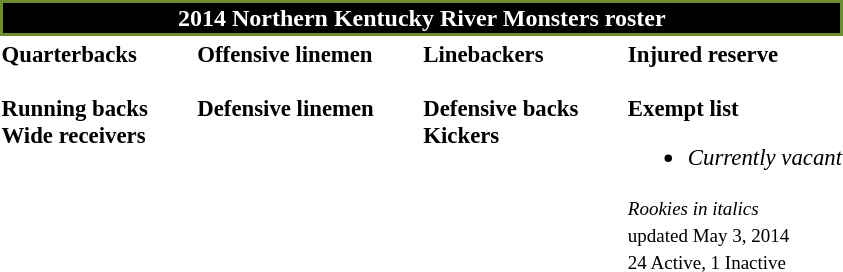<table class="toccolours" style="text-align: left;">
<tr>
<th colspan="7" style="background:black; border:2px solid #6B8E33; color:white; text-align:center;"><strong>2014 Northern Kentucky River Monsters roster</strong></th>
</tr>
<tr>
<td style="font-size: 95%;" valign="top"><strong>Quarterbacks</strong><br><br><strong>Running backs</strong>

<br><strong>Wide receivers</strong>




</td>
<td style="width: 25px;"></td>
<td style="font-size: 95%;" valign="top"><strong>Offensive linemen</strong><br>

<br><strong>Defensive linemen</strong>


</td>
<td style="width: 25px;"></td>
<td style="font-size: 95%;" valign="top"><strong>Linebackers</strong><br>

<br><strong>Defensive backs</strong>





<br><strong>Kickers</strong>
</td>
<td style="width: 25px;"></td>
<td style="font-size: 95%;" valign="top"><strong>Injured reserve</strong><br><br><strong>Exempt list</strong><ul><li><em>Currently vacant</em></li></ul><small><em>Rookies in italics</em><br>
 updated May 3, 2014<br>
24 Active, 1 Inactive</small></td>
</tr>
<tr>
</tr>
</table>
